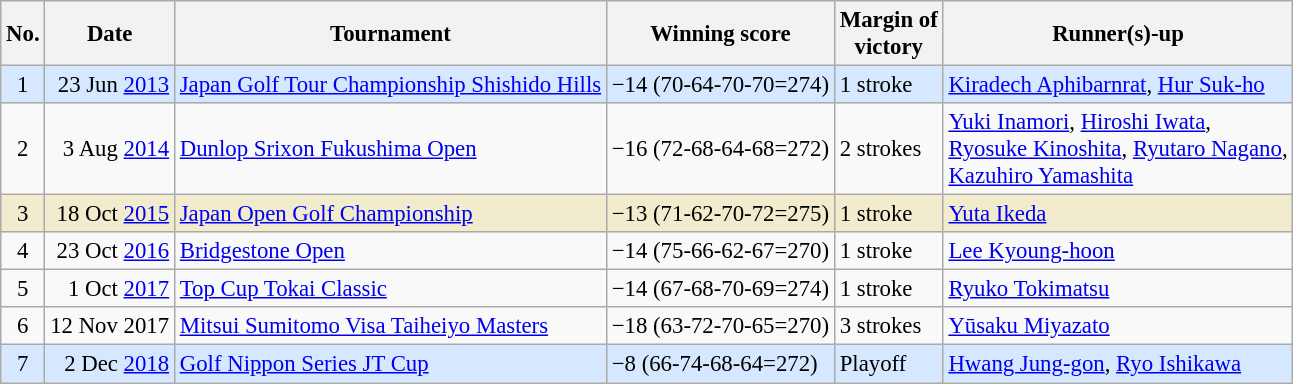<table class="wikitable" style="font-size:95%;">
<tr>
<th>No.</th>
<th>Date</th>
<th>Tournament</th>
<th>Winning score</th>
<th>Margin of<br>victory</th>
<th>Runner(s)-up</th>
</tr>
<tr style="background:#D6E8FF;">
<td align=center>1</td>
<td align=right>23 Jun <a href='#'>2013</a></td>
<td><a href='#'>Japan Golf Tour Championship Shishido Hills</a></td>
<td>−14 (70-64-70-70=274)</td>
<td>1 stroke</td>
<td> <a href='#'>Kiradech Aphibarnrat</a>,  <a href='#'>Hur Suk-ho</a></td>
</tr>
<tr>
<td align=center>2</td>
<td align=right>3 Aug <a href='#'>2014</a></td>
<td><a href='#'>Dunlop Srixon Fukushima Open</a></td>
<td>−16 (72-68-64-68=272)</td>
<td>2 strokes</td>
<td> <a href='#'>Yuki Inamori</a>,  <a href='#'>Hiroshi Iwata</a>,<br> <a href='#'>Ryosuke Kinoshita</a>,  <a href='#'>Ryutaro Nagano</a>,<br> <a href='#'>Kazuhiro Yamashita</a></td>
</tr>
<tr style="background:#f2ecce;">
<td align=center>3</td>
<td align=right>18 Oct <a href='#'>2015</a></td>
<td><a href='#'>Japan Open Golf Championship</a></td>
<td>−13 (71-62-70-72=275)</td>
<td>1 stroke</td>
<td> <a href='#'>Yuta Ikeda</a></td>
</tr>
<tr>
<td align=center>4</td>
<td align=right>23 Oct <a href='#'>2016</a></td>
<td><a href='#'>Bridgestone Open</a></td>
<td>−14 (75-66-62-67=270)</td>
<td>1 stroke</td>
<td> <a href='#'>Lee Kyoung-hoon</a></td>
</tr>
<tr>
<td align=center>5</td>
<td align=right>1 Oct <a href='#'>2017</a></td>
<td><a href='#'>Top Cup Tokai Classic</a></td>
<td>−14 (67-68-70-69=274)</td>
<td>1 stroke</td>
<td> <a href='#'>Ryuko Tokimatsu</a></td>
</tr>
<tr>
<td align=center>6</td>
<td align=right>12 Nov 2017</td>
<td><a href='#'>Mitsui Sumitomo Visa Taiheiyo Masters</a></td>
<td>−18 (63-72-70-65=270)</td>
<td>3 strokes</td>
<td> <a href='#'>Yūsaku Miyazato</a></td>
</tr>
<tr style="background:#D6E8FF;">
<td align=center>7</td>
<td align=right>2 Dec <a href='#'>2018</a></td>
<td><a href='#'>Golf Nippon Series JT Cup</a></td>
<td>−8 (66-74-68-64=272)</td>
<td>Playoff</td>
<td> <a href='#'>Hwang Jung-gon</a>,  <a href='#'>Ryo Ishikawa</a></td>
</tr>
</table>
